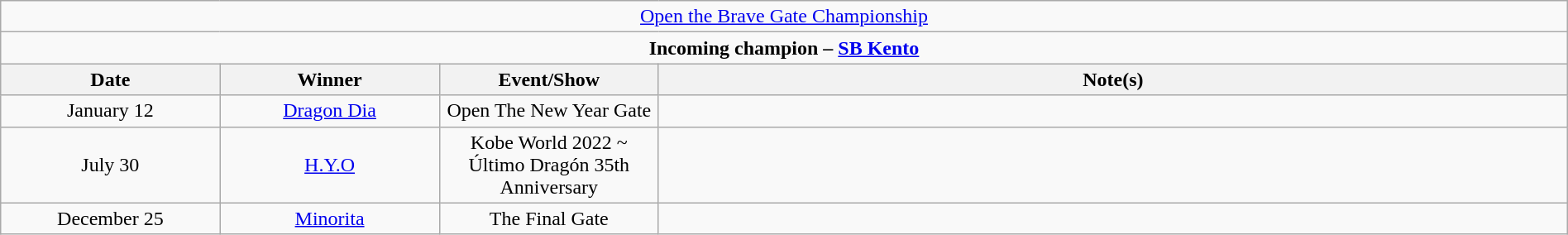<table class="wikitable" style="text-align:center; width:100%;">
<tr>
<td colspan="4" style="text-align: center;"><a href='#'>Open the Brave Gate Championship</a></td>
</tr>
<tr>
<td colspan="4" style="text-align: center;"><strong>Incoming champion – <a href='#'>SB Kento</a></strong></td>
</tr>
<tr>
<th width=14%>Date</th>
<th width=14%>Winner</th>
<th width=14%>Event/Show</th>
<th width=58%>Note(s)</th>
</tr>
<tr>
<td>January 12</td>
<td><a href='#'>Dragon Dia</a></td>
<td>Open The New Year Gate<br></td>
<td></td>
</tr>
<tr>
<td>July 30</td>
<td><a href='#'>H.Y.O</a></td>
<td>Kobe World 2022 ~ Último Dragón 35th Anniversary</td>
<td></td>
</tr>
<tr>
<td>December 25</td>
<td><a href='#'>Minorita</a></td>
<td>The Final Gate</td>
<td></td>
</tr>
</table>
